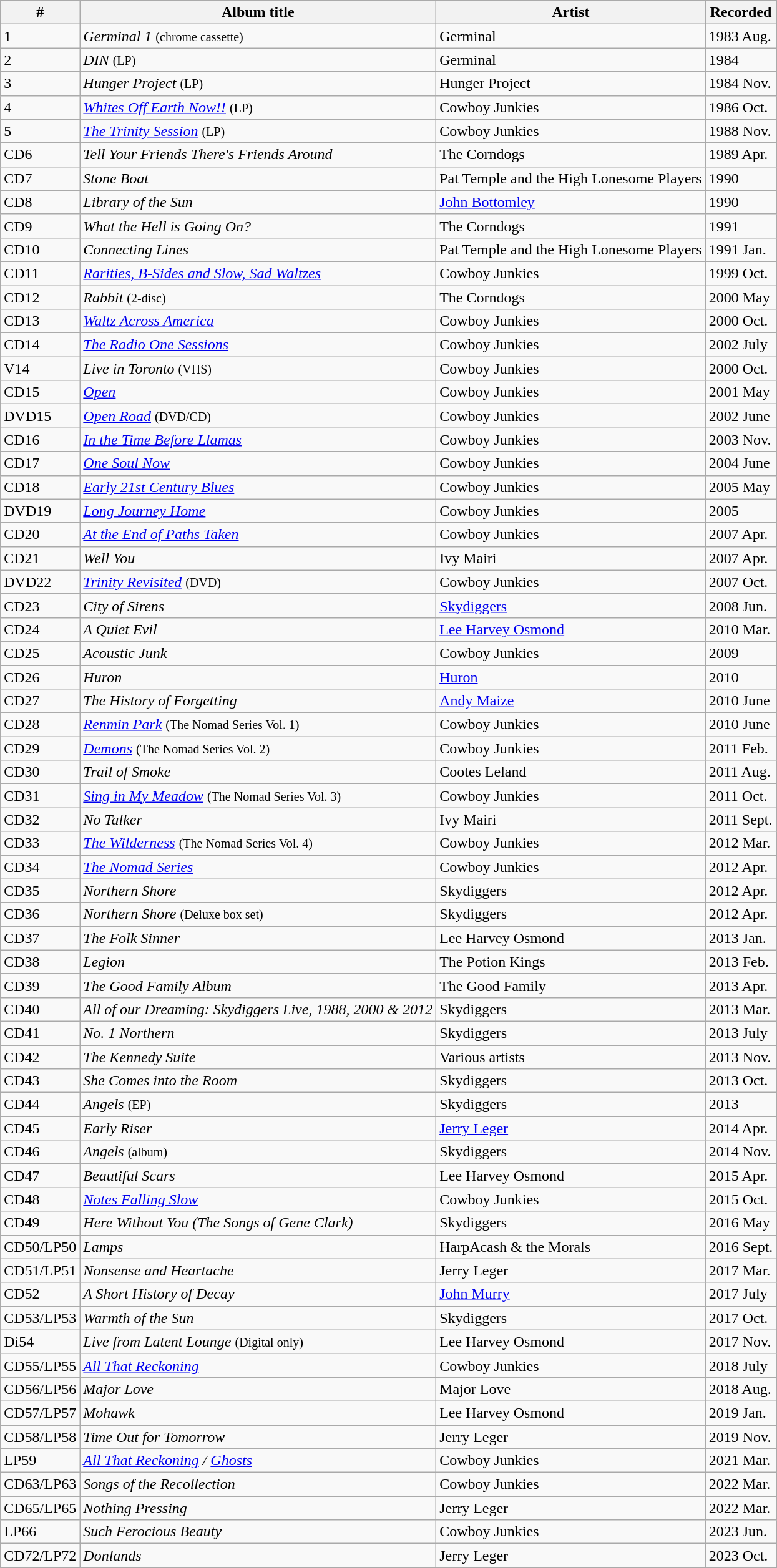<table class="wikitable sortable">
<tr>
<th>#</th>
<th>Album title</th>
<th>Artist</th>
<th>Recorded</th>
</tr>
<tr>
<td>1</td>
<td><em>Germinal 1</em> <small>(chrome cassette)</small></td>
<td>Germinal</td>
<td>1983 Aug.</td>
</tr>
<tr>
<td>2</td>
<td><em>DIN</em> <small>(LP)</small></td>
<td>Germinal</td>
<td>1984</td>
</tr>
<tr>
<td>3</td>
<td><em>Hunger Project</em> <small>(LP)</small></td>
<td>Hunger Project</td>
<td>1984 Nov.</td>
</tr>
<tr>
<td>4</td>
<td><em><a href='#'>Whites Off Earth Now!!</a></em> <small>(LP)</small></td>
<td>Cowboy Junkies</td>
<td>1986 Oct.</td>
</tr>
<tr>
<td>5</td>
<td><em><a href='#'>The Trinity Session</a></em> <small>(LP)</small></td>
<td>Cowboy Junkies</td>
<td>1988 Nov.</td>
</tr>
<tr>
<td>CD6</td>
<td><em>Tell Your Friends There's Friends Around</em></td>
<td>The Corndogs</td>
<td>1989 Apr.</td>
</tr>
<tr>
<td>CD7</td>
<td><em>Stone Boat</em></td>
<td>Pat Temple and the High Lonesome Players</td>
<td>1990</td>
</tr>
<tr>
<td>CD8</td>
<td><em>Library of the Sun</em></td>
<td><a href='#'>John Bottomley</a></td>
<td>1990</td>
</tr>
<tr>
<td>CD9</td>
<td><em>What the Hell is Going On?</em></td>
<td>The Corndogs</td>
<td>1991</td>
</tr>
<tr>
<td>CD10</td>
<td><em>Connecting Lines</em></td>
<td>Pat Temple and the High Lonesome Players</td>
<td>1991 Jan.</td>
</tr>
<tr>
<td>CD11</td>
<td><em><a href='#'>Rarities, B-Sides and Slow, Sad Waltzes</a></em></td>
<td>Cowboy Junkies</td>
<td>1999 Oct.</td>
</tr>
<tr>
<td>CD12</td>
<td><em>Rabbit</em> <small>(2-disc)</small></td>
<td>The Corndogs</td>
<td>2000 May</td>
</tr>
<tr>
<td>CD13</td>
<td><em><a href='#'>Waltz Across America</a></em></td>
<td>Cowboy Junkies</td>
<td>2000 Oct.</td>
</tr>
<tr>
<td>CD14</td>
<td><em><a href='#'>The Radio One Sessions</a></em></td>
<td>Cowboy Junkies</td>
<td>2002 July</td>
</tr>
<tr>
<td>V14</td>
<td><em>Live in Toronto</em> <small>(VHS)</small></td>
<td>Cowboy Junkies</td>
<td>2000 Oct.</td>
</tr>
<tr>
<td>CD15</td>
<td><em><a href='#'>Open</a></em></td>
<td>Cowboy Junkies</td>
<td>2001 May</td>
</tr>
<tr>
<td>DVD15</td>
<td><em><a href='#'>Open Road</a></em> <small>(DVD/CD)</small></td>
<td>Cowboy Junkies</td>
<td>2002 June</td>
</tr>
<tr>
<td>CD16</td>
<td><em><a href='#'>In the Time Before Llamas</a></em></td>
<td>Cowboy Junkies</td>
<td>2003 Nov.</td>
</tr>
<tr>
<td>CD17</td>
<td><em><a href='#'>One Soul Now</a></em></td>
<td>Cowboy Junkies</td>
<td>2004 June</td>
</tr>
<tr>
<td>CD18</td>
<td><em><a href='#'>Early 21st Century Blues</a></em></td>
<td>Cowboy Junkies</td>
<td>2005 May</td>
</tr>
<tr>
<td>DVD19</td>
<td><em><a href='#'>Long Journey Home</a></em></td>
<td>Cowboy Junkies</td>
<td>2005</td>
</tr>
<tr>
<td>CD20</td>
<td><em><a href='#'>At the End of Paths Taken</a></em></td>
<td>Cowboy Junkies</td>
<td>2007 Apr.</td>
</tr>
<tr>
<td>CD21</td>
<td><em>Well You</em></td>
<td>Ivy Mairi</td>
<td>2007 Apr.</td>
</tr>
<tr>
<td>DVD22</td>
<td><em><a href='#'>Trinity Revisited</a></em> <small>(DVD)</small></td>
<td>Cowboy Junkies</td>
<td>2007 Oct.</td>
</tr>
<tr>
<td>CD23</td>
<td><em>City of Sirens</em></td>
<td><a href='#'>Skydiggers</a></td>
<td>2008 Jun.</td>
</tr>
<tr>
<td>CD24</td>
<td><em>A Quiet Evil</em></td>
<td><a href='#'>Lee Harvey Osmond</a></td>
<td>2010 Mar.</td>
</tr>
<tr>
<td>CD25</td>
<td><em>Acoustic Junk</em></td>
<td>Cowboy Junkies</td>
<td>2009</td>
</tr>
<tr>
<td>CD26</td>
<td><em>Huron</em></td>
<td><a href='#'>Huron</a></td>
<td>2010</td>
</tr>
<tr>
<td>CD27</td>
<td><em>The History of Forgetting</em></td>
<td><a href='#'>Andy Maize</a></td>
<td>2010 June</td>
</tr>
<tr>
<td>CD28</td>
<td><em><a href='#'>Renmin Park</a></em> <small>(The Nomad Series Vol. 1)</small></td>
<td>Cowboy Junkies</td>
<td>2010 June</td>
</tr>
<tr>
<td>CD29</td>
<td><em><a href='#'>Demons</a></em> <small>(The Nomad Series Vol. 2)</small></td>
<td>Cowboy Junkies</td>
<td>2011 Feb.</td>
</tr>
<tr>
<td>CD30</td>
<td><em>Trail of Smoke</em></td>
<td>Cootes Leland</td>
<td>2011 Aug.</td>
</tr>
<tr>
<td>CD31</td>
<td><em><a href='#'>Sing in My Meadow</a></em> <small>(The Nomad Series Vol. 3)</small></td>
<td>Cowboy Junkies</td>
<td>2011 Oct.</td>
</tr>
<tr>
<td>CD32</td>
<td><em>No Talker</em></td>
<td>Ivy Mairi</td>
<td>2011 Sept.</td>
</tr>
<tr>
<td>CD33</td>
<td><em><a href='#'>The Wilderness</a></em> <small>(The Nomad Series Vol. 4)</small></td>
<td>Cowboy Junkies</td>
<td>2012 Mar.</td>
</tr>
<tr>
<td>CD34</td>
<td><em><a href='#'>The Nomad Series</a></em></td>
<td>Cowboy Junkies</td>
<td>2012 Apr.</td>
</tr>
<tr>
<td>CD35</td>
<td><em>Northern Shore</em></td>
<td>Skydiggers</td>
<td>2012 Apr.</td>
</tr>
<tr>
<td>CD36</td>
<td><em>Northern Shore</em> <small>(Deluxe box set)</small></td>
<td>Skydiggers</td>
<td>2012 Apr.</td>
</tr>
<tr>
<td>CD37</td>
<td><em>The Folk Sinner</em></td>
<td>Lee Harvey Osmond</td>
<td>2013 Jan.</td>
</tr>
<tr>
<td>CD38</td>
<td><em>Legion</em></td>
<td>The Potion Kings</td>
<td>2013 Feb.</td>
</tr>
<tr>
<td>CD39</td>
<td><em>The Good Family Album</em></td>
<td>The Good Family</td>
<td>2013 Apr.</td>
</tr>
<tr>
<td>CD40</td>
<td><em>All of our Dreaming: Skydiggers Live, 1988, 2000 & 2012</em></td>
<td>Skydiggers</td>
<td>2013 Mar.</td>
</tr>
<tr>
<td>CD41</td>
<td><em>No. 1 Northern</em></td>
<td>Skydiggers</td>
<td>2013 July</td>
</tr>
<tr>
<td>CD42</td>
<td><em>The Kennedy Suite</em></td>
<td>Various artists</td>
<td>2013 Nov.</td>
</tr>
<tr>
<td>CD43</td>
<td><em>She Comes into the Room</em></td>
<td>Skydiggers</td>
<td>2013 Oct.</td>
</tr>
<tr>
<td>CD44</td>
<td><em>Angels</em> <small>(EP)</small></td>
<td>Skydiggers</td>
<td>2013</td>
</tr>
<tr>
<td>CD45</td>
<td><em>Early Riser</em></td>
<td><a href='#'>Jerry Leger</a></td>
<td>2014 Apr.</td>
</tr>
<tr>
<td>CD46</td>
<td><em>Angels</em> <small>(album)</small></td>
<td>Skydiggers</td>
<td>2014 Nov.</td>
</tr>
<tr>
<td>CD47</td>
<td><em>Beautiful Scars</em></td>
<td>Lee Harvey Osmond</td>
<td>2015 Apr.</td>
</tr>
<tr>
<td>CD48</td>
<td><em><a href='#'>Notes Falling Slow</a></em></td>
<td>Cowboy Junkies</td>
<td>2015 Oct.</td>
</tr>
<tr>
<td>CD49</td>
<td><em>Here Without You (The Songs of Gene Clark)</em></td>
<td>Skydiggers</td>
<td>2016 May</td>
</tr>
<tr>
<td>CD50/LP50</td>
<td><em>Lamps</em></td>
<td>HarpAcash & the Morals</td>
<td>2016 Sept.</td>
</tr>
<tr>
<td>CD51/LP51</td>
<td><em>Nonsense and Heartache</em></td>
<td>Jerry Leger</td>
<td>2017 Mar.</td>
</tr>
<tr>
<td>CD52</td>
<td><em>A Short History of Decay</em></td>
<td><a href='#'>John Murry</a></td>
<td>2017 July</td>
</tr>
<tr>
<td>CD53/LP53</td>
<td><em>Warmth of the Sun</em></td>
<td>Skydiggers</td>
<td>2017 Oct.</td>
</tr>
<tr>
<td>Di54</td>
<td><em>Live from Latent Lounge</em> <small>(Digital only)</small></td>
<td>Lee Harvey Osmond</td>
<td>2017 Nov.</td>
</tr>
<tr>
<td>CD55/LP55</td>
<td><em><a href='#'>All That Reckoning</a></em></td>
<td>Cowboy Junkies</td>
<td>2018 July</td>
</tr>
<tr>
<td>CD56/LP56</td>
<td><em>Major Love</em></td>
<td>Major Love</td>
<td>2018 Aug.</td>
</tr>
<tr>
<td>CD57/LP57</td>
<td><em>Mohawk</em></td>
<td>Lee Harvey Osmond</td>
<td>2019 Jan.</td>
</tr>
<tr>
<td>CD58/LP58</td>
<td><em>Time Out for Tomorrow</em></td>
<td>Jerry Leger</td>
<td>2019 Nov.</td>
</tr>
<tr>
<td>LP59</td>
<td><em><a href='#'>All That Reckoning</a> / <a href='#'>Ghosts</a></em></td>
<td>Cowboy Junkies</td>
<td>2021 Mar.</td>
</tr>
<tr>
<td>CD63/LP63</td>
<td><em>Songs of the Recollection</em></td>
<td>Cowboy Junkies</td>
<td>2022 Mar.</td>
</tr>
<tr>
<td>CD65/LP65</td>
<td><em>Nothing Pressing</em></td>
<td>Jerry Leger</td>
<td>2022 Mar.</td>
</tr>
<tr>
<td>LP66</td>
<td><em>Such Ferocious Beauty</em></td>
<td>Cowboy Junkies</td>
<td>2023 Jun.</td>
</tr>
<tr>
<td>CD72/LP72</td>
<td><em>Donlands</em></td>
<td>Jerry Leger</td>
<td>2023 Oct.</td>
</tr>
</table>
